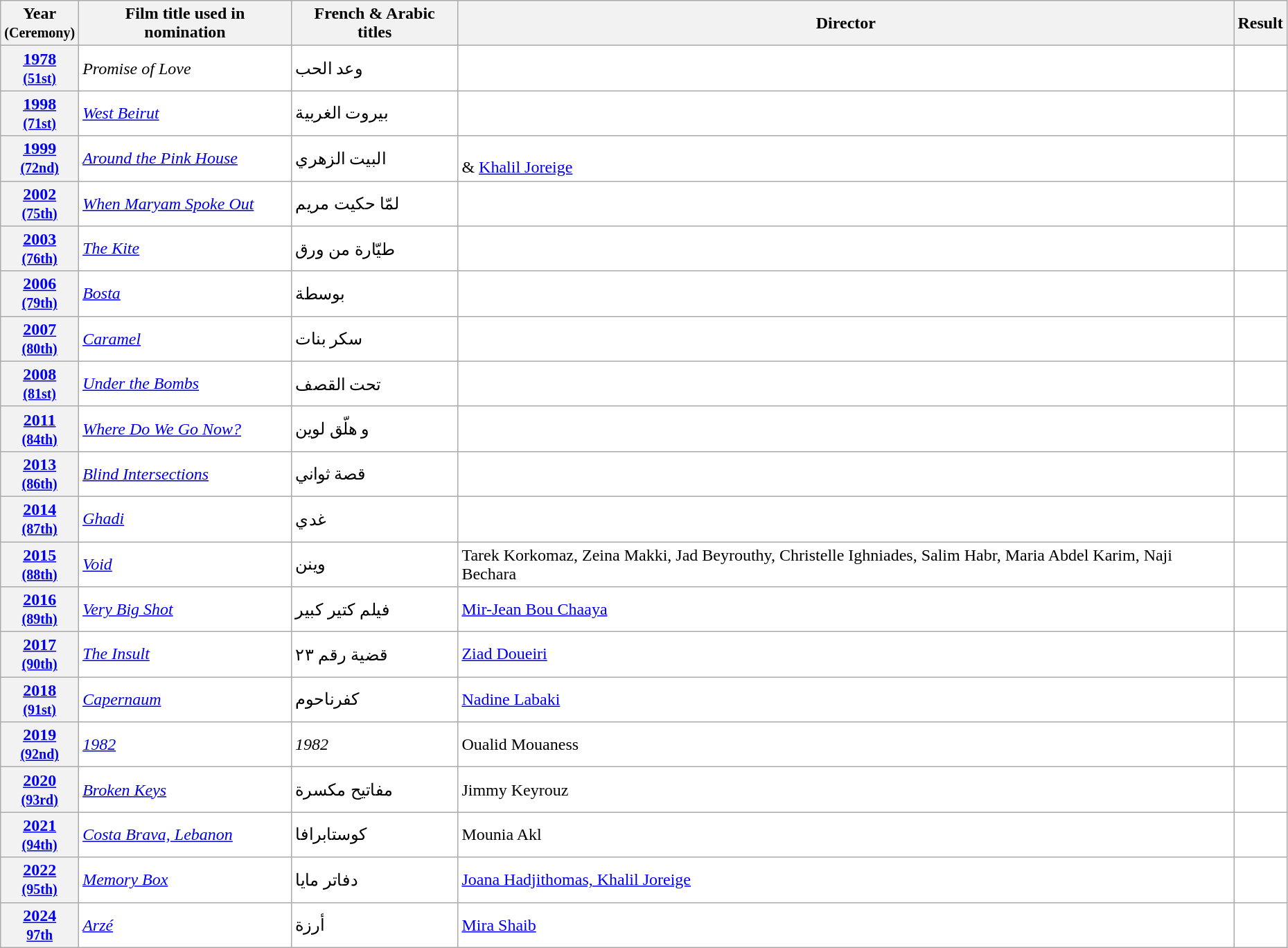<table class="wikitable sortable" width="98%" style="background:#ffffff;">
<tr>
<th>Year<br><small>(Ceremony)</small></th>
<th>Film title used in nomination</th>
<th>French & Arabic titles</th>
<th>Director</th>
<th>Result</th>
</tr>
<tr>
<th align="center"><a href='#'>1978</a><br><small><a href='#'>(51st)</a></small></th>
<td><em>Promise of Love</em></td>
<td>وعد الحب</td>
<td></td>
<td></td>
</tr>
<tr>
<th align="center"><a href='#'>1998</a><br><small><a href='#'>(71st)</a></small></th>
<td><em><a href='#'>West Beirut</a></em></td>
<td>بيروت الغربية</td>
<td></td>
<td></td>
</tr>
<tr>
<th align="center"><a href='#'>1999</a><br><small><a href='#'>(72nd)</a></small></th>
<td><em><a href='#'>Around the Pink House</a></em></td>
<td>البيت الزهري</td>
<td> <br> & <a href='#'>Khalil Joreige</a></td>
<td></td>
</tr>
<tr>
<th align="center"><a href='#'>2002</a><br><small><a href='#'>(75th)</a></small></th>
<td><em><a href='#'>When Maryam Spoke Out</a></em></td>
<td>لمّا حكيت مريم</td>
<td></td>
<td></td>
</tr>
<tr>
<th align="center"><a href='#'>2003</a><br><small><a href='#'>(76th)</a></small></th>
<td><em><a href='#'>The Kite</a></em></td>
<td>طيّارة من ورق</td>
<td></td>
<td></td>
</tr>
<tr>
<th align="center"><a href='#'>2006</a><br><small><a href='#'>(79th)</a></small></th>
<td><em><a href='#'>Bosta</a></em></td>
<td>بوسطة</td>
<td></td>
<td></td>
</tr>
<tr>
<th align="center"><a href='#'>2007</a><br><small><a href='#'>(80th)</a></small></th>
<td><em><a href='#'>Caramel</a></em></td>
<td>سكر بنات</td>
<td></td>
<td></td>
</tr>
<tr>
<th align="center"><a href='#'>2008</a><br><small><a href='#'>(81st)</a></small></th>
<td><em><a href='#'>Under the Bombs</a></em></td>
<td>تحت القصف</td>
<td></td>
<td></td>
</tr>
<tr>
<th align="center"><a href='#'>2011</a><br><small><a href='#'>(84th)</a></small></th>
<td><em><a href='#'>Where Do We Go Now?</a></em></td>
<td>و هلّق لوين</td>
<td></td>
<td></td>
</tr>
<tr>
<th align="center"><a href='#'>2013</a><br><small><a href='#'>(86th)</a></small></th>
<td><em><a href='#'>Blind Intersections</a></em></td>
<td>قصة ثواني</td>
<td></td>
<td></td>
</tr>
<tr>
<th align="center"><a href='#'>2014</a><br><small><a href='#'>(87th)</a></small></th>
<td><em><a href='#'>Ghadi</a></em></td>
<td>غدي</td>
<td></td>
<td></td>
</tr>
<tr>
<th align="center"><a href='#'>2015</a><br><small><a href='#'>(88th)</a></small></th>
<td><em><a href='#'>Void</a></em></td>
<td>وينن</td>
<td>Tarek Korkomaz, Zeina Makki, Jad Beyrouthy, Christelle Ighniades, Salim Habr, Maria Abdel Karim, Naji Bechara</td>
<td></td>
</tr>
<tr>
<th align="center"><a href='#'>2016</a><br><small><a href='#'>(89th)</a></small></th>
<td><em><a href='#'>Very Big Shot</a></em></td>
<td>فيلم كتير كبير</td>
<td><a href='#'>Mir-Jean Bou Chaaya</a></td>
<td></td>
</tr>
<tr>
<th align="center"><a href='#'>2017</a><br><small><a href='#'>(90th)</a></small></th>
<td><em><a href='#'>The Insult</a></em></td>
<td>قضية رقم ٢٣</td>
<td><a href='#'>Ziad Doueiri</a></td>
<td></td>
</tr>
<tr>
<th align="center"><a href='#'>2018</a><br><small><a href='#'>(91st)</a></small></th>
<td><em><a href='#'>Capernaum</a></em></td>
<td>کفرناحوم</td>
<td><a href='#'>Nadine Labaki</a></td>
<td></td>
</tr>
<tr>
<th align="center"><a href='#'>2019</a><br><small><a href='#'>(92nd)</a></small></th>
<td><em><a href='#'>1982</a></em></td>
<td><em>1982</em></td>
<td>Oualid Mouaness</td>
<td></td>
</tr>
<tr>
<th align="center"><a href='#'>2020</a><br><small><a href='#'>(93rd)</a></small></th>
<td><em><a href='#'>Broken Keys</a></em></td>
<td>مفاتيح مكسرة</td>
<td>Jimmy Keyrouz</td>
<td></td>
</tr>
<tr>
<th align="center"><a href='#'>2021</a><br><small><a href='#'>(94th)</a></small></th>
<td><em><a href='#'>Costa Brava, Lebanon</a></em></td>
<td>كوستابرافا</td>
<td>Mounia Akl</td>
<td></td>
</tr>
<tr>
<th align="center"><a href='#'>2022</a><br><small><a href='#'>(95th)</a></small></th>
<td><em><a href='#'>Memory Box</a></em></td>
<td>دفاتر مايا</td>
<td><a href='#'>Joana Hadjithomas, Khalil Joreige</a></td>
<td></td>
</tr>
<tr>
<th align="center"><a href='#'>2024</a><br><small><a href='#'>97th</a></small></th>
<td><em><a href='#'>Arzé</a></em></td>
<td>أرزة</td>
<td><a href='#'>Mira Shaib</a></td>
<td></td>
</tr>
</table>
